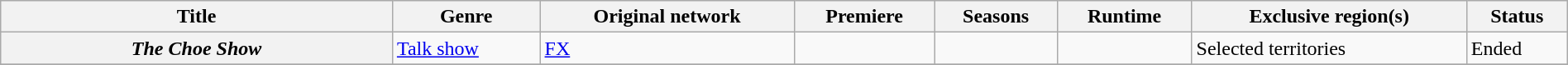<table class="wikitable plainrowheaders sortable" style="width:100%;">
<tr>
<th style="width:25%;">Title</th>
<th>Genre</th>
<th>Original network</th>
<th>Premiere</th>
<th>Seasons</th>
<th>Runtime</th>
<th>Exclusive region(s)</th>
<th>Status</th>
</tr>
<tr>
<th scope="row"><em>The Choe Show</em></th>
<td><a href='#'>Talk show</a></td>
<td><a href='#'>FX</a></td>
<td></td>
<td></td>
<td></td>
<td>Selected territories</td>
<td>Ended</td>
</tr>
<tr>
</tr>
</table>
